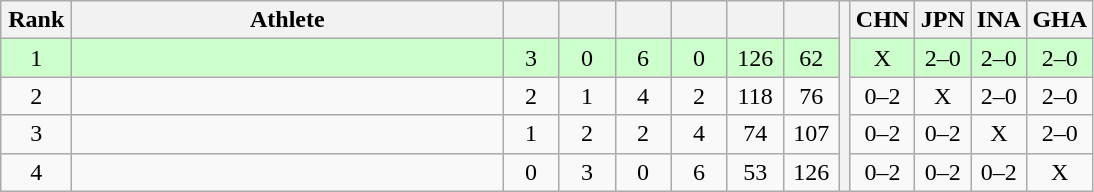<table class="wikitable" style="text-align:center">
<tr>
<th width=40>Rank</th>
<th width=280>Athlete</th>
<th width=30></th>
<th width=30></th>
<th width=30></th>
<th width=30></th>
<th width=30></th>
<th width=30></th>
<th rowspan=5></th>
<th width=30>CHN</th>
<th width=30>JPN</th>
<th width=30>INA</th>
<th width=30>GHA</th>
</tr>
<tr style="background-color:#ccffcc;">
<td>1</td>
<td align=left></td>
<td>3</td>
<td>0</td>
<td>6</td>
<td>0</td>
<td>126</td>
<td>62</td>
<td>X</td>
<td>2–0</td>
<td>2–0</td>
<td>2–0</td>
</tr>
<tr>
<td>2</td>
<td align=left></td>
<td>2</td>
<td>1</td>
<td>4</td>
<td>2</td>
<td>118</td>
<td>76</td>
<td>0–2</td>
<td>X</td>
<td>2–0</td>
<td>2–0</td>
</tr>
<tr>
<td>3</td>
<td align=left></td>
<td>1</td>
<td>2</td>
<td>2</td>
<td>4</td>
<td>74</td>
<td>107</td>
<td>0–2</td>
<td>0–2</td>
<td>X</td>
<td>2–0</td>
</tr>
<tr>
<td>4</td>
<td align=left></td>
<td>0</td>
<td>3</td>
<td>0</td>
<td>6</td>
<td>53</td>
<td>126</td>
<td>0–2</td>
<td>0–2</td>
<td>0–2</td>
<td>X</td>
</tr>
</table>
